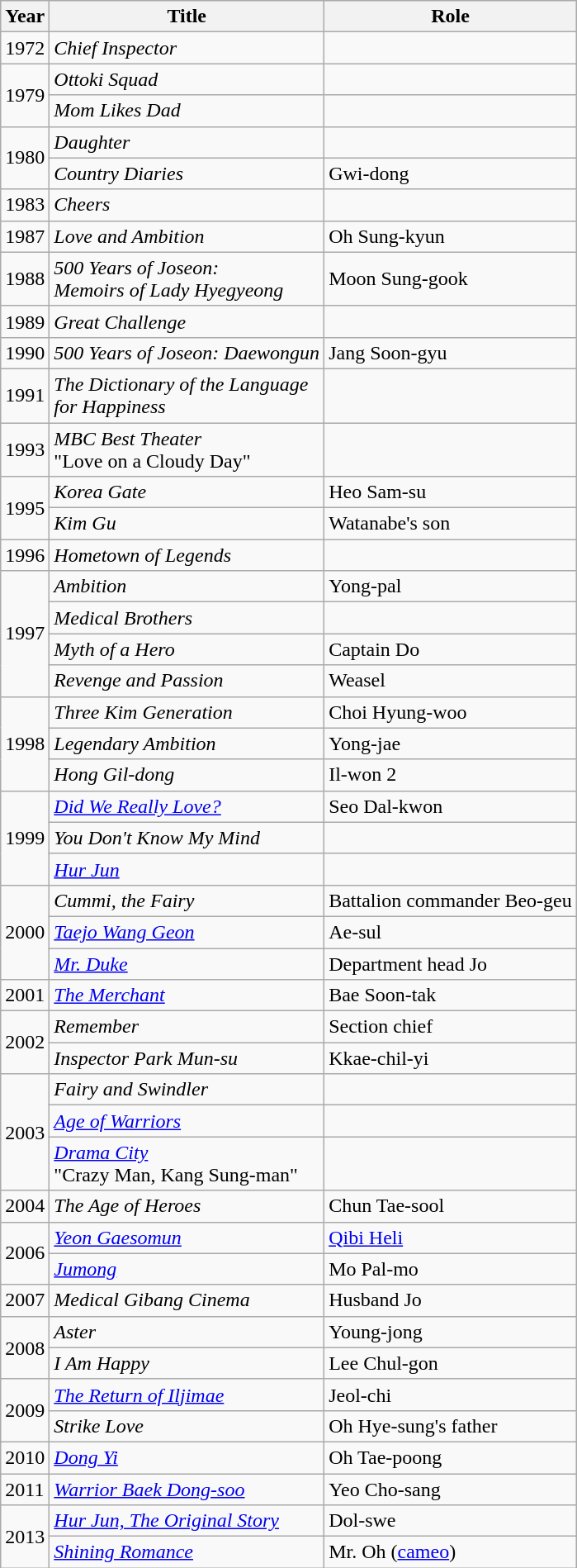<table class="wikitable sortable">
<tr>
<th>Year</th>
<th>Title</th>
<th>Role</th>
</tr>
<tr>
<td>1972</td>
<td><em>Chief Inspector</em></td>
<td></td>
</tr>
<tr>
<td rowspan=2>1979</td>
<td><em>Ottoki Squad</em></td>
<td></td>
</tr>
<tr>
<td><em>Mom Likes Dad</em></td>
<td></td>
</tr>
<tr>
<td rowspan=2>1980</td>
<td><em>Daughter</em></td>
<td></td>
</tr>
<tr>
<td><em>Country Diaries</em></td>
<td>Gwi-dong</td>
</tr>
<tr>
<td>1983</td>
<td><em>Cheers</em></td>
<td></td>
</tr>
<tr>
<td>1987</td>
<td><em>Love and Ambition</em></td>
<td>Oh Sung-kyun</td>
</tr>
<tr>
<td>1988</td>
<td><em>500 Years of Joseon: <br> Memoirs of Lady Hyegyeong</em></td>
<td>Moon Sung-gook</td>
</tr>
<tr>
<td>1989</td>
<td><em>Great Challenge</em></td>
<td></td>
</tr>
<tr>
<td>1990</td>
<td><em>500 Years of Joseon: Daewongun</em></td>
<td>Jang Soon-gyu</td>
</tr>
<tr>
<td>1991</td>
<td><em>The Dictionary of the Language <br> for Happiness</em></td>
<td></td>
</tr>
<tr>
<td>1993</td>
<td><em>MBC Best Theater</em> <br> "Love on a Cloudy Day"</td>
<td></td>
</tr>
<tr>
<td rowspan=2>1995</td>
<td><em>Korea Gate</em></td>
<td>Heo Sam-su</td>
</tr>
<tr>
<td><em>Kim Gu</em></td>
<td>Watanabe's son</td>
</tr>
<tr>
<td>1996</td>
<td><em>Hometown of Legends</em></td>
<td></td>
</tr>
<tr>
<td rowspan=4>1997</td>
<td><em>Ambition</em></td>
<td>Yong-pal</td>
</tr>
<tr>
<td><em>Medical Brothers</em></td>
<td></td>
</tr>
<tr>
<td><em>Myth of a Hero</em></td>
<td>Captain Do</td>
</tr>
<tr>
<td><em>Revenge and Passion</em></td>
<td>Weasel</td>
</tr>
<tr>
<td rowspan=3>1998</td>
<td><em>Three Kim Generation</em></td>
<td>Choi Hyung-woo</td>
</tr>
<tr>
<td><em>Legendary Ambition</em></td>
<td>Yong-jae</td>
</tr>
<tr>
<td><em>Hong Gil-dong</em></td>
<td>Il-won 2</td>
</tr>
<tr>
<td rowspan=3>1999</td>
<td><em><a href='#'>Did We Really Love?</a></em></td>
<td>Seo Dal-kwon</td>
</tr>
<tr>
<td><em>You Don't Know My Mind</em></td>
<td></td>
</tr>
<tr>
<td><em><a href='#'>Hur Jun</a></em></td>
<td></td>
</tr>
<tr>
<td rowspan=3>2000</td>
<td><em>Cummi, the Fairy</em></td>
<td>Battalion commander Beo-geu</td>
</tr>
<tr>
<td><em><a href='#'>Taejo Wang Geon</a></em></td>
<td>Ae-sul</td>
</tr>
<tr>
<td><em><a href='#'>Mr. Duke</a></em></td>
<td>Department head Jo</td>
</tr>
<tr>
<td>2001</td>
<td><em><a href='#'>The Merchant</a></em></td>
<td>Bae Soon-tak</td>
</tr>
<tr>
<td rowspan=2>2002</td>
<td><em>Remember</em></td>
<td>Section chief</td>
</tr>
<tr>
<td><em>Inspector Park Mun-su</em></td>
<td>Kkae-chil-yi</td>
</tr>
<tr>
<td rowspan=3>2003</td>
<td><em>Fairy and Swindler</em></td>
<td></td>
</tr>
<tr>
<td><em><a href='#'>Age of Warriors</a></em></td>
<td></td>
</tr>
<tr>
<td><em><a href='#'>Drama City</a></em> <br> "Crazy Man, Kang Sung-man"</td>
<td></td>
</tr>
<tr>
<td>2004</td>
<td><em>The Age of Heroes</em></td>
<td>Chun Tae-sool</td>
</tr>
<tr>
<td rowspan=2>2006</td>
<td><em><a href='#'>Yeon Gaesomun</a></em></td>
<td><a href='#'>Qibi Heli</a></td>
</tr>
<tr>
<td><em><a href='#'>Jumong</a></em></td>
<td>Mo Pal-mo</td>
</tr>
<tr>
<td>2007</td>
<td><em>Medical Gibang Cinema</em></td>
<td>Husband Jo</td>
</tr>
<tr>
<td rowspan=2>2008</td>
<td><em>Aster</em></td>
<td>Young-jong</td>
</tr>
<tr>
<td><em>I Am Happy</em></td>
<td>Lee Chul-gon</td>
</tr>
<tr>
<td rowspan=2>2009</td>
<td><em><a href='#'>The Return of Iljimae</a></em></td>
<td>Jeol-chi</td>
</tr>
<tr>
<td><em>Strike Love</em></td>
<td>Oh Hye-sung's father</td>
</tr>
<tr>
<td>2010</td>
<td><em><a href='#'>Dong Yi</a></em></td>
<td>Oh Tae-poong</td>
</tr>
<tr>
<td>2011</td>
<td><em><a href='#'>Warrior Baek Dong-soo</a></em></td>
<td>Yeo Cho-sang</td>
</tr>
<tr>
<td rowspan=2>2013</td>
<td><em><a href='#'>Hur Jun, The Original Story</a></em></td>
<td>Dol-swe</td>
</tr>
<tr>
<td><em><a href='#'>Shining Romance</a></em></td>
<td>Mr. Oh (<a href='#'>cameo</a>)</td>
</tr>
</table>
